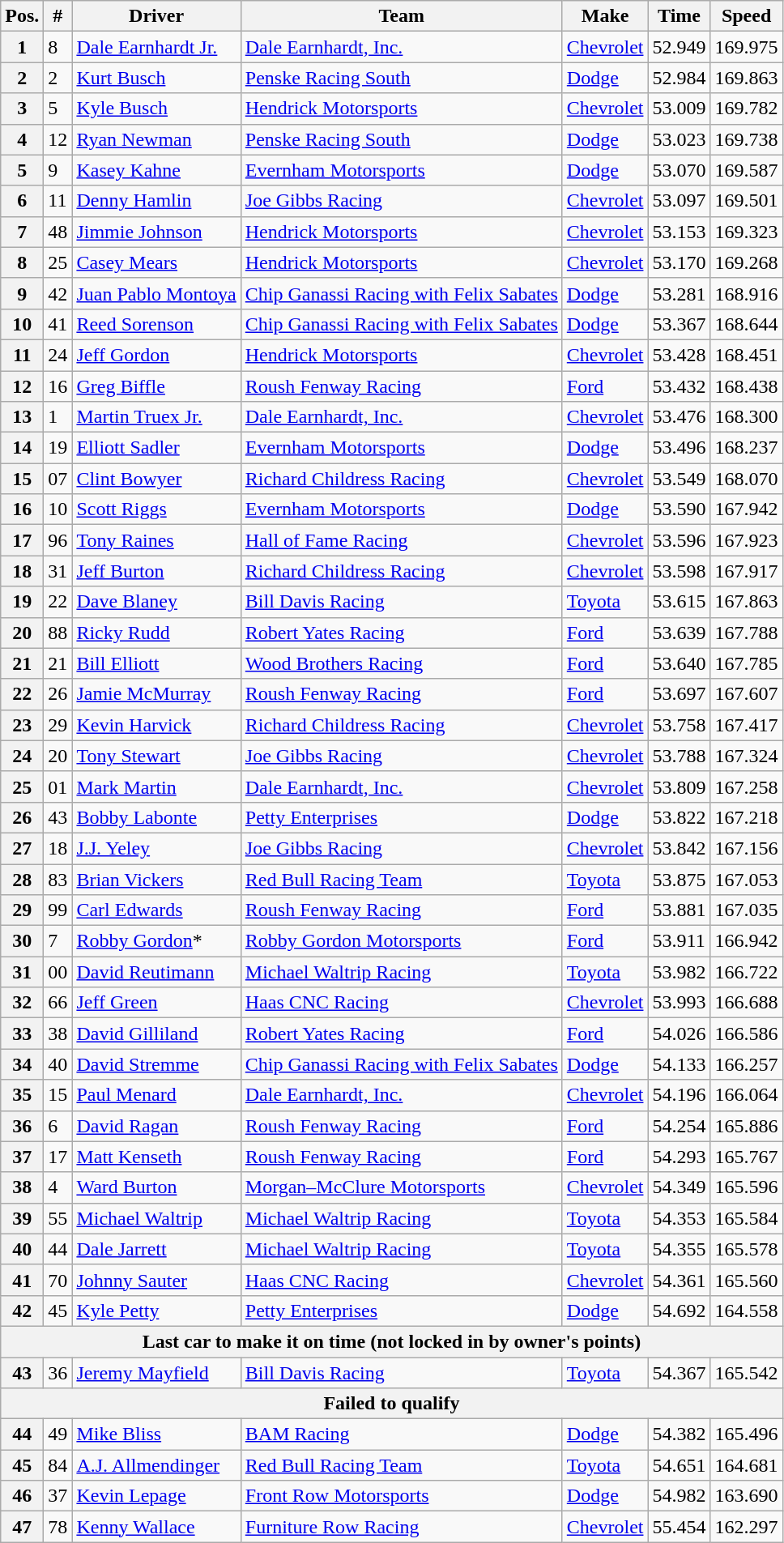<table class="wikitable">
<tr>
<th>Pos.</th>
<th>#</th>
<th>Driver</th>
<th>Team</th>
<th>Make</th>
<th>Time</th>
<th>Speed</th>
</tr>
<tr>
<th>1</th>
<td>8</td>
<td><a href='#'>Dale Earnhardt Jr.</a></td>
<td><a href='#'>Dale Earnhardt, Inc.</a></td>
<td><a href='#'>Chevrolet</a></td>
<td>52.949</td>
<td>169.975</td>
</tr>
<tr>
<th>2</th>
<td>2</td>
<td><a href='#'>Kurt Busch</a></td>
<td><a href='#'>Penske Racing South</a></td>
<td><a href='#'>Dodge</a></td>
<td>52.984</td>
<td>169.863</td>
</tr>
<tr>
<th>3</th>
<td>5</td>
<td><a href='#'>Kyle Busch</a></td>
<td><a href='#'>Hendrick Motorsports</a></td>
<td><a href='#'>Chevrolet</a></td>
<td>53.009</td>
<td>169.782</td>
</tr>
<tr>
<th>4</th>
<td>12</td>
<td><a href='#'>Ryan Newman</a></td>
<td><a href='#'>Penske Racing South</a></td>
<td><a href='#'>Dodge</a></td>
<td>53.023</td>
<td>169.738</td>
</tr>
<tr>
<th>5</th>
<td>9</td>
<td><a href='#'>Kasey Kahne</a></td>
<td><a href='#'>Evernham Motorsports</a></td>
<td><a href='#'>Dodge</a></td>
<td>53.070</td>
<td>169.587</td>
</tr>
<tr>
<th>6</th>
<td>11</td>
<td><a href='#'>Denny Hamlin</a></td>
<td><a href='#'>Joe Gibbs Racing</a></td>
<td><a href='#'>Chevrolet</a></td>
<td>53.097</td>
<td>169.501</td>
</tr>
<tr>
<th>7</th>
<td>48</td>
<td><a href='#'>Jimmie Johnson</a></td>
<td><a href='#'>Hendrick Motorsports</a></td>
<td><a href='#'>Chevrolet</a></td>
<td>53.153</td>
<td>169.323</td>
</tr>
<tr>
<th>8</th>
<td>25</td>
<td><a href='#'>Casey Mears</a></td>
<td><a href='#'>Hendrick Motorsports</a></td>
<td><a href='#'>Chevrolet</a></td>
<td>53.170</td>
<td>169.268</td>
</tr>
<tr>
<th>9</th>
<td>42</td>
<td><a href='#'>Juan Pablo Montoya</a></td>
<td><a href='#'>Chip Ganassi Racing with Felix Sabates</a></td>
<td><a href='#'>Dodge</a></td>
<td>53.281</td>
<td>168.916</td>
</tr>
<tr>
<th>10</th>
<td>41</td>
<td><a href='#'>Reed Sorenson</a></td>
<td><a href='#'>Chip Ganassi Racing with Felix Sabates</a></td>
<td><a href='#'>Dodge</a></td>
<td>53.367</td>
<td>168.644</td>
</tr>
<tr>
<th>11</th>
<td>24</td>
<td><a href='#'>Jeff Gordon</a></td>
<td><a href='#'>Hendrick Motorsports</a></td>
<td><a href='#'>Chevrolet</a></td>
<td>53.428</td>
<td>168.451</td>
</tr>
<tr>
<th>12</th>
<td>16</td>
<td><a href='#'>Greg Biffle</a></td>
<td><a href='#'>Roush Fenway Racing</a></td>
<td><a href='#'>Ford</a></td>
<td>53.432</td>
<td>168.438</td>
</tr>
<tr>
<th>13</th>
<td>1</td>
<td><a href='#'>Martin Truex Jr.</a></td>
<td><a href='#'>Dale Earnhardt, Inc.</a></td>
<td><a href='#'>Chevrolet</a></td>
<td>53.476</td>
<td>168.300</td>
</tr>
<tr>
<th>14</th>
<td>19</td>
<td><a href='#'>Elliott Sadler</a></td>
<td><a href='#'>Evernham Motorsports</a></td>
<td><a href='#'>Dodge</a></td>
<td>53.496</td>
<td>168.237</td>
</tr>
<tr>
<th>15</th>
<td>07</td>
<td><a href='#'>Clint Bowyer</a></td>
<td><a href='#'>Richard Childress Racing</a></td>
<td><a href='#'>Chevrolet</a></td>
<td>53.549</td>
<td>168.070</td>
</tr>
<tr>
<th>16</th>
<td>10</td>
<td><a href='#'>Scott Riggs</a></td>
<td><a href='#'>Evernham Motorsports</a></td>
<td><a href='#'>Dodge</a></td>
<td>53.590</td>
<td>167.942</td>
</tr>
<tr>
<th>17</th>
<td>96</td>
<td><a href='#'>Tony Raines</a></td>
<td><a href='#'>Hall of Fame Racing</a></td>
<td><a href='#'>Chevrolet</a></td>
<td>53.596</td>
<td>167.923</td>
</tr>
<tr>
<th>18</th>
<td>31</td>
<td><a href='#'>Jeff Burton</a></td>
<td><a href='#'>Richard Childress Racing</a></td>
<td><a href='#'>Chevrolet</a></td>
<td>53.598</td>
<td>167.917</td>
</tr>
<tr>
<th>19</th>
<td>22</td>
<td><a href='#'>Dave Blaney</a></td>
<td><a href='#'>Bill Davis Racing</a></td>
<td><a href='#'>Toyota</a></td>
<td>53.615</td>
<td>167.863</td>
</tr>
<tr>
<th>20</th>
<td>88</td>
<td><a href='#'>Ricky Rudd</a></td>
<td><a href='#'>Robert Yates Racing</a></td>
<td><a href='#'>Ford</a></td>
<td>53.639</td>
<td>167.788</td>
</tr>
<tr>
<th>21</th>
<td>21</td>
<td><a href='#'>Bill Elliott</a></td>
<td><a href='#'>Wood Brothers Racing</a></td>
<td><a href='#'>Ford</a></td>
<td>53.640</td>
<td>167.785</td>
</tr>
<tr>
<th>22</th>
<td>26</td>
<td><a href='#'>Jamie McMurray</a></td>
<td><a href='#'>Roush Fenway Racing</a></td>
<td><a href='#'>Ford</a></td>
<td>53.697</td>
<td>167.607</td>
</tr>
<tr>
<th>23</th>
<td>29</td>
<td><a href='#'>Kevin Harvick</a></td>
<td><a href='#'>Richard Childress Racing</a></td>
<td><a href='#'>Chevrolet</a></td>
<td>53.758</td>
<td>167.417</td>
</tr>
<tr>
<th>24</th>
<td>20</td>
<td><a href='#'>Tony Stewart</a></td>
<td><a href='#'>Joe Gibbs Racing</a></td>
<td><a href='#'>Chevrolet</a></td>
<td>53.788</td>
<td>167.324</td>
</tr>
<tr>
<th>25</th>
<td>01</td>
<td><a href='#'>Mark Martin</a></td>
<td><a href='#'>Dale Earnhardt, Inc.</a></td>
<td><a href='#'>Chevrolet</a></td>
<td>53.809</td>
<td>167.258</td>
</tr>
<tr>
<th>26</th>
<td>43</td>
<td><a href='#'>Bobby Labonte</a></td>
<td><a href='#'>Petty Enterprises</a></td>
<td><a href='#'>Dodge</a></td>
<td>53.822</td>
<td>167.218</td>
</tr>
<tr>
<th>27</th>
<td>18</td>
<td><a href='#'>J.J. Yeley</a></td>
<td><a href='#'>Joe Gibbs Racing</a></td>
<td><a href='#'>Chevrolet</a></td>
<td>53.842</td>
<td>167.156</td>
</tr>
<tr>
<th>28</th>
<td>83</td>
<td><a href='#'>Brian Vickers</a></td>
<td><a href='#'>Red Bull Racing Team</a></td>
<td><a href='#'>Toyota</a></td>
<td>53.875</td>
<td>167.053</td>
</tr>
<tr>
<th>29</th>
<td>99</td>
<td><a href='#'>Carl Edwards</a></td>
<td><a href='#'>Roush Fenway Racing</a></td>
<td><a href='#'>Ford</a></td>
<td>53.881</td>
<td>167.035</td>
</tr>
<tr>
<th>30</th>
<td>7</td>
<td><a href='#'>Robby Gordon</a>*</td>
<td><a href='#'>Robby Gordon Motorsports</a></td>
<td><a href='#'>Ford</a></td>
<td>53.911</td>
<td>166.942</td>
</tr>
<tr>
<th>31</th>
<td>00</td>
<td><a href='#'>David Reutimann</a></td>
<td><a href='#'>Michael Waltrip Racing</a></td>
<td><a href='#'>Toyota</a></td>
<td>53.982</td>
<td>166.722</td>
</tr>
<tr>
<th>32</th>
<td>66</td>
<td><a href='#'>Jeff Green</a></td>
<td><a href='#'>Haas CNC Racing</a></td>
<td><a href='#'>Chevrolet</a></td>
<td>53.993</td>
<td>166.688</td>
</tr>
<tr>
<th>33</th>
<td>38</td>
<td><a href='#'>David Gilliland</a></td>
<td><a href='#'>Robert Yates Racing</a></td>
<td><a href='#'>Ford</a></td>
<td>54.026</td>
<td>166.586</td>
</tr>
<tr>
<th>34</th>
<td>40</td>
<td><a href='#'>David Stremme</a></td>
<td><a href='#'>Chip Ganassi Racing with Felix Sabates</a></td>
<td><a href='#'>Dodge</a></td>
<td>54.133</td>
<td>166.257</td>
</tr>
<tr>
<th>35</th>
<td>15</td>
<td><a href='#'>Paul Menard</a></td>
<td><a href='#'>Dale Earnhardt, Inc.</a></td>
<td><a href='#'>Chevrolet</a></td>
<td>54.196</td>
<td>166.064</td>
</tr>
<tr>
<th>36</th>
<td>6</td>
<td><a href='#'>David Ragan</a></td>
<td><a href='#'>Roush Fenway Racing</a></td>
<td><a href='#'>Ford</a></td>
<td>54.254</td>
<td>165.886</td>
</tr>
<tr>
<th>37</th>
<td>17</td>
<td><a href='#'>Matt Kenseth</a></td>
<td><a href='#'>Roush Fenway Racing</a></td>
<td><a href='#'>Ford</a></td>
<td>54.293</td>
<td>165.767</td>
</tr>
<tr>
<th>38</th>
<td>4</td>
<td><a href='#'>Ward Burton</a></td>
<td><a href='#'>Morgan–McClure Motorsports</a></td>
<td><a href='#'>Chevrolet</a></td>
<td>54.349</td>
<td>165.596</td>
</tr>
<tr>
<th>39</th>
<td>55</td>
<td><a href='#'>Michael Waltrip</a></td>
<td><a href='#'>Michael Waltrip Racing</a></td>
<td><a href='#'>Toyota</a></td>
<td>54.353</td>
<td>165.584</td>
</tr>
<tr>
<th>40</th>
<td>44</td>
<td><a href='#'>Dale Jarrett</a></td>
<td><a href='#'>Michael Waltrip Racing</a></td>
<td><a href='#'>Toyota</a></td>
<td>54.355</td>
<td>165.578</td>
</tr>
<tr>
<th>41</th>
<td>70</td>
<td><a href='#'>Johnny Sauter</a></td>
<td><a href='#'>Haas CNC Racing</a></td>
<td><a href='#'>Chevrolet</a></td>
<td>54.361</td>
<td>165.560</td>
</tr>
<tr>
<th>42</th>
<td>45</td>
<td><a href='#'>Kyle Petty</a></td>
<td><a href='#'>Petty Enterprises</a></td>
<td><a href='#'>Dodge</a></td>
<td>54.692</td>
<td>164.558</td>
</tr>
<tr>
<th colspan="7">Last car to make it on time (not locked in by owner's points)</th>
</tr>
<tr>
<th>43</th>
<td>36</td>
<td><a href='#'>Jeremy Mayfield</a></td>
<td><a href='#'>Bill Davis Racing</a></td>
<td><a href='#'>Toyota</a></td>
<td>54.367</td>
<td>165.542</td>
</tr>
<tr>
<th colspan="7">Failed to qualify</th>
</tr>
<tr>
<th>44</th>
<td>49</td>
<td><a href='#'>Mike Bliss</a></td>
<td><a href='#'>BAM Racing</a></td>
<td><a href='#'>Dodge</a></td>
<td>54.382</td>
<td>165.496</td>
</tr>
<tr>
<th>45</th>
<td>84</td>
<td><a href='#'>A.J. Allmendinger</a></td>
<td><a href='#'>Red Bull Racing Team</a></td>
<td><a href='#'>Toyota</a></td>
<td>54.651</td>
<td>164.681</td>
</tr>
<tr>
<th>46</th>
<td>37</td>
<td><a href='#'>Kevin Lepage</a></td>
<td><a href='#'>Front Row Motorsports</a></td>
<td><a href='#'>Dodge</a></td>
<td>54.982</td>
<td>163.690</td>
</tr>
<tr>
<th>47</th>
<td>78</td>
<td><a href='#'>Kenny Wallace</a></td>
<td><a href='#'>Furniture Row Racing</a></td>
<td><a href='#'>Chevrolet</a></td>
<td>55.454</td>
<td>162.297</td>
</tr>
</table>
